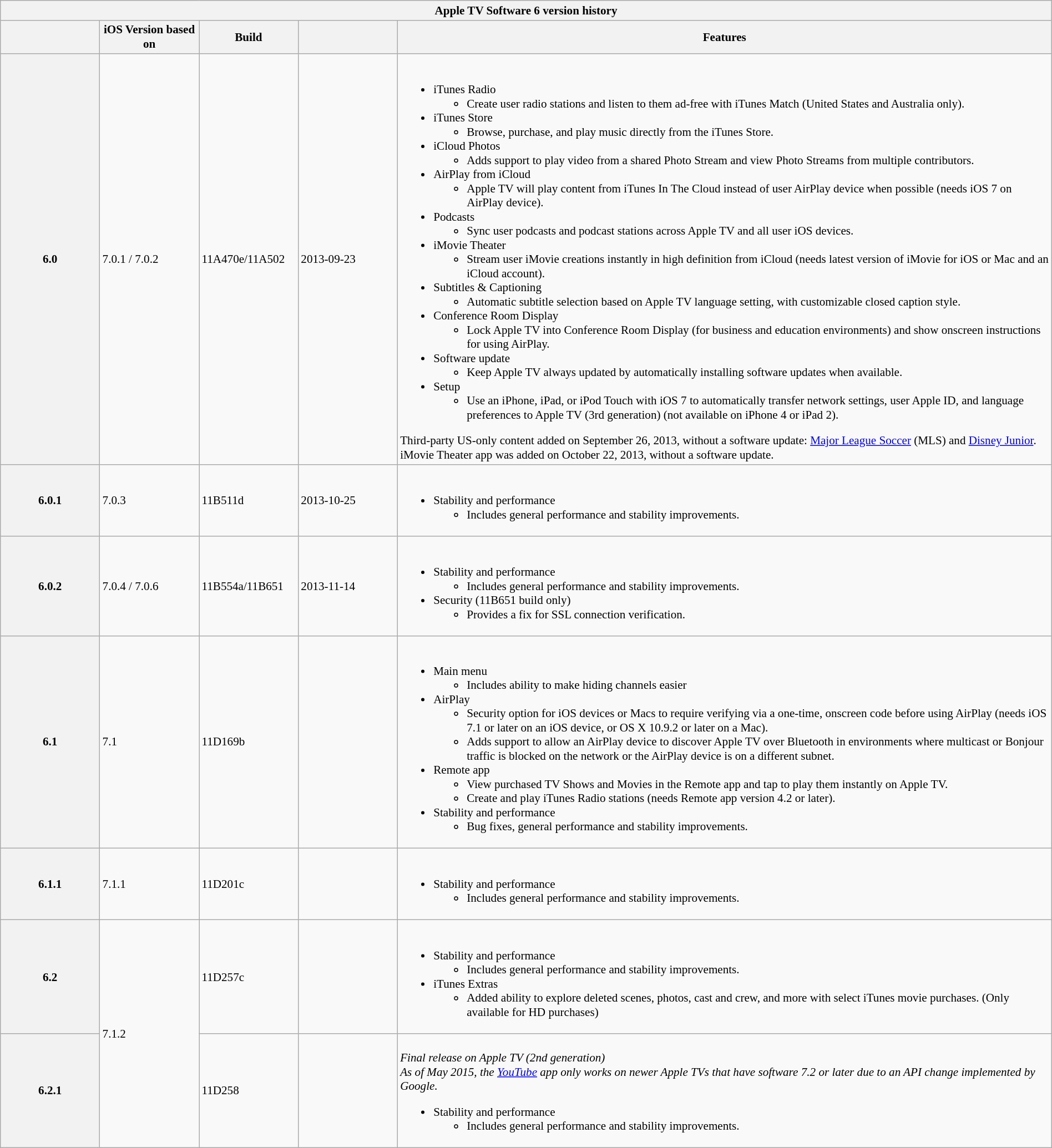<table class="wikitable mw-collapsible mw-collapsed" style="width:100%; font-size:88%;">
<tr>
<th id="7.1.2a" colspan="5">Apple TV Software 6 version history</th>
</tr>
<tr>
<th style="width:8em;"></th>
<th style="width:8em;">iOS Version based on</th>
<th style="width:8em;">Build</th>
<th style="width:8em;"></th>
<th>Features</th>
</tr>
<tr>
<th>6.0</th>
<td>7.0.1 / 7.0.2</td>
<td>11A470e/11A502</td>
<td>2013-09-23</td>
<td><br><ul><li>iTunes Radio<ul><li>Create user radio stations and listen to them ad-free with iTunes Match (United States and Australia only).</li></ul></li><li>iTunes Store<ul><li>Browse, purchase, and play music directly from the iTunes Store.</li></ul></li><li>iCloud Photos<ul><li>Adds support to play video from a shared Photo Stream and view Photo Streams from multiple contributors.</li></ul></li><li>AirPlay from iCloud<ul><li>Apple TV will play content from iTunes In The Cloud instead of user AirPlay device when possible (needs iOS 7 on AirPlay device).</li></ul></li><li>Podcasts<ul><li>Sync user podcasts and podcast stations across Apple TV and all user iOS devices.</li></ul></li><li>iMovie Theater<ul><li>Stream user iMovie creations instantly in high definition from iCloud (needs latest version of iMovie for iOS or Mac and an iCloud account).</li></ul></li><li>Subtitles & Captioning<ul><li>Automatic subtitle selection based on Apple TV language setting, with customizable closed caption style.</li></ul></li><li>Conference Room Display<ul><li>Lock Apple TV into Conference Room Display (for business and education environments) and show onscreen instructions for using AirPlay.</li></ul></li><li>Software update<ul><li>Keep Apple TV always updated by automatically installing software updates when available.</li></ul></li><li>Setup<ul><li>Use an iPhone, iPad, or iPod Touch with iOS 7 to automatically transfer network settings, user Apple ID, and language preferences to Apple TV (3rd generation) (not available on iPhone 4 or iPad 2).</li></ul></li></ul>Third-party US-only content added on September 26, 2013, without a software update: <a href='#'>Major League Soccer</a> (MLS) and <a href='#'>Disney Junior</a>.<br>iMovie Theater app was added on October 22, 2013, without a software update.</td>
</tr>
<tr>
<th>6.0.1</th>
<td>7.0.3</td>
<td>11B511d</td>
<td>2013-10-25</td>
<td><br><ul><li>Stability and performance<ul><li>Includes general performance and stability improvements.</li></ul></li></ul></td>
</tr>
<tr>
<th>6.0.2</th>
<td>7.0.4 / 7.0.6</td>
<td>11B554a/11B651</td>
<td>2013-11-14</td>
<td><br><ul><li>Stability and performance<ul><li>Includes general performance and stability improvements.</li></ul></li><li>Security (11B651 build only)<ul><li>Provides a fix for SSL connection verification.</li></ul></li></ul></td>
</tr>
<tr>
<th>6.1</th>
<td>7.1</td>
<td>11D169b</td>
<td></td>
<td><br><ul><li>Main menu<ul><li>Includes ability to make hiding channels easier</li></ul></li><li>AirPlay<ul><li>Security option for iOS devices or Macs to require verifying via a one-time, onscreen code before using AirPlay (needs iOS 7.1 or later on an iOS device, or OS X 10.9.2 or later on a Mac).</li><li>Adds support to allow an AirPlay device to discover Apple TV over Bluetooth in environments where multicast or Bonjour traffic is blocked on the network or the AirPlay device is on a different subnet.</li></ul></li><li>Remote app<ul><li>View purchased TV Shows and Movies in the Remote app and tap to play them instantly on Apple TV.</li><li>Create and play iTunes Radio stations (needs Remote app version 4.2 or later).</li></ul></li><li>Stability and performance<ul><li>Bug fixes, general performance and stability improvements.</li></ul></li></ul></td>
</tr>
<tr>
<th>6.1.1</th>
<td>7.1.1</td>
<td>11D201c</td>
<td></td>
<td><br><ul><li>Stability and performance<ul><li>Includes general performance and stability improvements.</li></ul></li></ul></td>
</tr>
<tr>
<th>6.2</th>
<td rowspan="2">7.1.2</td>
<td>11D257c</td>
<td></td>
<td><br><ul><li>Stability and performance<ul><li>Includes general performance and stability improvements.</li></ul></li><li>iTunes Extras<ul><li>Added ability to explore deleted scenes, photos, cast and crew, and more with select iTunes movie purchases. (Only available for HD purchases)</li></ul></li></ul></td>
</tr>
<tr>
<th>6.2.1</th>
<td>11D258</td>
<td></td>
<td><br><em>Final release on Apple TV (2nd generation)</em><br><em>As of May 2015, the <a href='#'>YouTube</a> app only works on newer Apple TVs that have software 7.2 or later due to an API change implemented by Google.</em><ul><li>Stability and performance<ul><li>Includes general performance and stability improvements.</li></ul></li></ul></td>
</tr>
</table>
